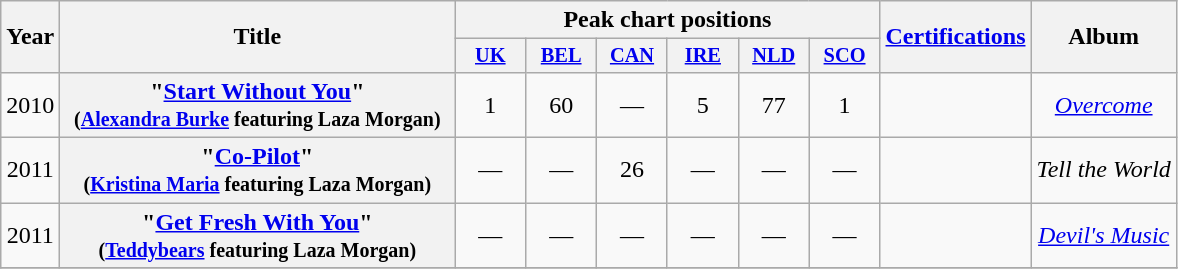<table class="wikitable plainrowheaders" style="text-align:center;" border="1">
<tr>
<th scope="col" rowspan="2">Year</th>
<th scope="col" rowspan="2" style="width:16em;">Title</th>
<th scope="col" colspan="6">Peak chart positions</th>
<th scope="col" rowspan="2" width="70"><a href='#'>Certifications</a></th>
<th scope="col" rowspan="2">Album</th>
</tr>
<tr>
<th scope="col" style="width:3em;font-size:85%;"><a href='#'>UK</a><br></th>
<th scope="col" style="width:3em;font-size:85%;"><a href='#'>BEL</a><br></th>
<th scope="col" style="width:3em;font-size:85%;"><a href='#'>CAN</a></th>
<th scope="col" style="width:3em;font-size:85%;"><a href='#'>IRE</a><br></th>
<th scope="col" style="width:3em;font-size:85%;"><a href='#'>NLD</a><br></th>
<th scope="col" style="width:3em;font-size:85%;"><a href='#'>SCO</a><br></th>
</tr>
<tr>
<td>2010</td>
<th scope="row">"<a href='#'>Start Without You</a>"<br><small>(<a href='#'>Alexandra Burke</a> featuring Laza Morgan)</small><br></th>
<td>1</td>
<td>60</td>
<td>—</td>
<td>5</td>
<td>77</td>
<td>1</td>
<td></td>
<td><em><a href='#'>Overcome</a></em></td>
</tr>
<tr>
<td>2011</td>
<th scope="row">"<a href='#'>Co-Pilot</a>" <br><small>(<a href='#'>Kristina Maria</a> featuring Laza Morgan)</small></th>
<td>—</td>
<td>—</td>
<td>26</td>
<td>—</td>
<td>—</td>
<td>—</td>
<td></td>
<td><em>Tell the World</em></td>
</tr>
<tr>
<td>2011</td>
<th scope="row">"<a href='#'>Get Fresh With You</a>" <br><small>(<a href='#'>Teddybears</a> featuring Laza Morgan)</small></th>
<td>—</td>
<td>—</td>
<td>—</td>
<td>—</td>
<td>—</td>
<td>—</td>
<td></td>
<td><em><a href='#'>Devil's Music</a></em></td>
</tr>
<tr>
</tr>
</table>
